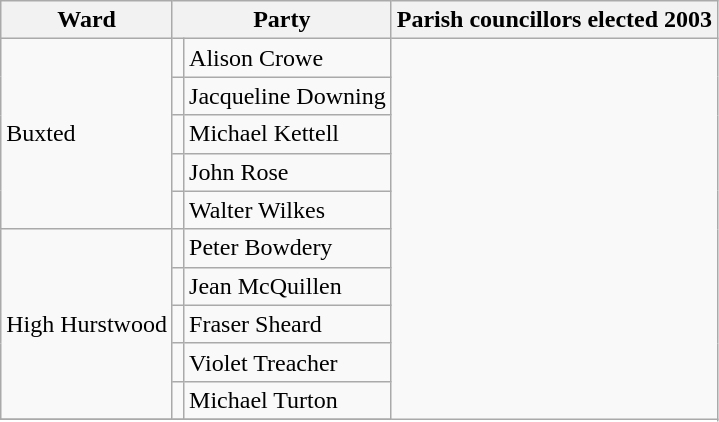<table class="wikitable">
<tr>
<th>Ward</th>
<th colspan=2>Party</th>
<th>Parish councillors elected 2003</th>
</tr>
<tr>
<td rowspan="5">Buxted</td>
<td></td>
<td>Alison  Crowe</td>
</tr>
<tr>
<td></td>
<td>Jacqueline Downing</td>
</tr>
<tr>
<td></td>
<td>Michael Kettell</td>
</tr>
<tr>
<td></td>
<td>John Rose</td>
</tr>
<tr>
<td></td>
<td>Walter Wilkes</td>
</tr>
<tr>
<td rowspan="5">High Hurstwood</td>
<td></td>
<td>Peter Bowdery</td>
</tr>
<tr>
<td></td>
<td>Jean McQuillen</td>
</tr>
<tr>
<td></td>
<td>Fraser Sheard</td>
</tr>
<tr>
<td></td>
<td>Violet Treacher</td>
</tr>
<tr>
<td></td>
<td>Michael Turton</td>
</tr>
<tr>
</tr>
</table>
